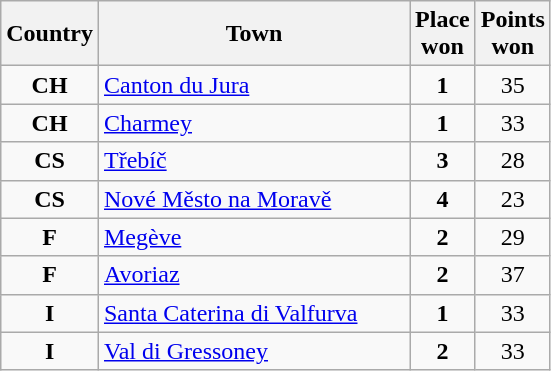<table class="wikitable" style="text-align;">
<tr>
<th width="25">Country</th>
<th width="200">Town</th>
<th width="25">Place won</th>
<th width="25">Points won</th>
</tr>
<tr>
<td align="center"><strong>CH</strong></td>
<td align="left"><a href='#'>Canton du Jura</a></td>
<td align="center"><strong>1</strong></td>
<td align="center">35</td>
</tr>
<tr>
<td align="center"><strong>CH</strong></td>
<td align="left"><a href='#'>Charmey</a></td>
<td align="center"><strong>1</strong></td>
<td align="center">33</td>
</tr>
<tr>
<td align="center"><strong>CS</strong></td>
<td align="left"><a href='#'>Třebíč</a></td>
<td align="center"><strong>3</strong></td>
<td align="center">28</td>
</tr>
<tr>
<td align="center"><strong>CS</strong></td>
<td align="left"><a href='#'>Nové Město na Moravě</a></td>
<td align="center"><strong>4</strong></td>
<td align="center">23</td>
</tr>
<tr>
<td align="center"><strong>F</strong></td>
<td align="left"><a href='#'>Megève</a></td>
<td align="center"><strong>2</strong></td>
<td align="center">29</td>
</tr>
<tr>
<td align="center"><strong>F</strong></td>
<td align="left"><a href='#'>Avoriaz</a></td>
<td align="center"><strong>2</strong></td>
<td align="center">37</td>
</tr>
<tr>
<td align="center"><strong>I</strong></td>
<td align="left"><a href='#'>Santa Caterina di Valfurva</a></td>
<td align="center"><strong>1</strong></td>
<td align="center">33</td>
</tr>
<tr>
<td align="center"><strong>I</strong></td>
<td align="left"><a href='#'>Val di Gressoney</a></td>
<td align="center"><strong>2</strong></td>
<td align="center">33</td>
</tr>
</table>
